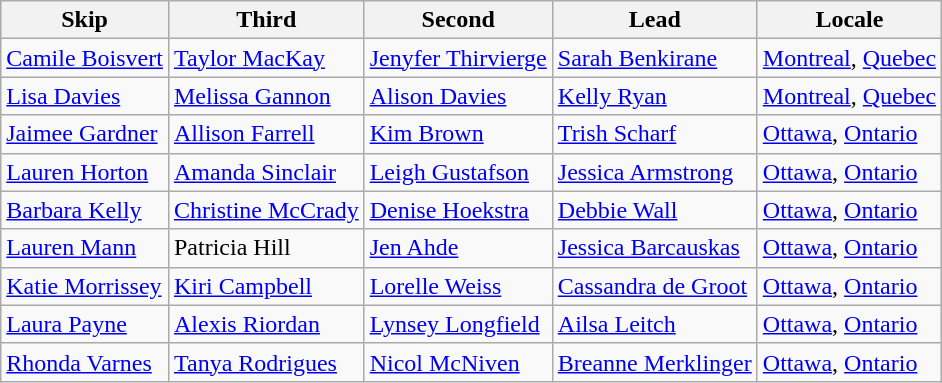<table class=wikitable>
<tr>
<th>Skip</th>
<th>Third</th>
<th>Second</th>
<th>Lead</th>
<th>Locale</th>
</tr>
<tr>
<td><a href='#'>Camile Boisvert</a></td>
<td><a href='#'>Taylor MacKay</a></td>
<td><a href='#'>Jenyfer Thirvierge</a></td>
<td><a href='#'>Sarah Benkirane</a></td>
<td> <a href='#'>Montreal</a>, <a href='#'>Quebec</a></td>
</tr>
<tr>
<td><a href='#'>Lisa Davies</a></td>
<td><a href='#'>Melissa Gannon</a></td>
<td><a href='#'>Alison Davies</a></td>
<td><a href='#'> Kelly Ryan</a></td>
<td> <a href='#'>Montreal</a>, <a href='#'>Quebec</a></td>
</tr>
<tr>
<td><a href='#'>Jaimee Gardner</a></td>
<td><a href='#'>Allison Farrell</a></td>
<td><a href='#'>Kim Brown</a></td>
<td><a href='#'>Trish Scharf</a></td>
<td> <a href='#'>Ottawa</a>, <a href='#'>Ontario</a></td>
</tr>
<tr>
<td><a href='#'>Lauren Horton</a></td>
<td><a href='#'>Amanda Sinclair</a></td>
<td><a href='#'>Leigh Gustafson</a></td>
<td><a href='#'>Jessica Armstrong</a></td>
<td> <a href='#'>Ottawa</a>, <a href='#'>Ontario</a></td>
</tr>
<tr>
<td><a href='#'> Barbara Kelly</a></td>
<td><a href='#'>Christine McCrady</a></td>
<td><a href='#'>Denise Hoekstra</a></td>
<td><a href='#'>Debbie Wall</a></td>
<td> <a href='#'>Ottawa</a>, <a href='#'>Ontario</a></td>
</tr>
<tr>
<td><a href='#'>Lauren Mann</a></td>
<td>Patricia Hill</td>
<td><a href='#'>Jen Ahde</a></td>
<td><a href='#'>Jessica Barcauskas</a></td>
<td> <a href='#'>Ottawa</a>, <a href='#'>Ontario</a></td>
</tr>
<tr>
<td><a href='#'>Katie Morrissey</a></td>
<td><a href='#'>Kiri Campbell</a></td>
<td><a href='#'>Lorelle Weiss</a></td>
<td><a href='#'>Cassandra de Groot</a></td>
<td> <a href='#'>Ottawa</a>, <a href='#'>Ontario</a></td>
</tr>
<tr>
<td><a href='#'>Laura Payne</a></td>
<td><a href='#'>Alexis Riordan</a></td>
<td><a href='#'>Lynsey Longfield</a></td>
<td><a href='#'>Ailsa Leitch</a></td>
<td> <a href='#'>Ottawa</a>, <a href='#'>Ontario</a></td>
</tr>
<tr>
<td><a href='#'>Rhonda Varnes</a></td>
<td><a href='#'>Tanya Rodrigues</a></td>
<td><a href='#'>Nicol McNiven</a></td>
<td><a href='#'>Breanne Merklinger</a></td>
<td> <a href='#'>Ottawa</a>, <a href='#'>Ontario</a></td>
</tr>
</table>
